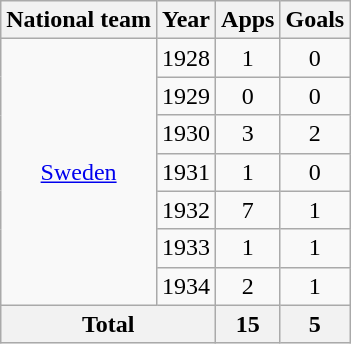<table class="wikitable" style="text-align: center">
<tr>
<th>National team</th>
<th>Year</th>
<th>Apps</th>
<th>Goals</th>
</tr>
<tr>
<td rowspan="7"><a href='#'>Sweden</a></td>
<td>1928</td>
<td>1</td>
<td>0</td>
</tr>
<tr>
<td>1929</td>
<td>0</td>
<td>0</td>
</tr>
<tr>
<td>1930</td>
<td>3</td>
<td>2</td>
</tr>
<tr>
<td>1931</td>
<td>1</td>
<td>0</td>
</tr>
<tr>
<td>1932</td>
<td>7</td>
<td>1</td>
</tr>
<tr>
<td>1933</td>
<td>1</td>
<td>1</td>
</tr>
<tr>
<td>1934</td>
<td>2</td>
<td>1</td>
</tr>
<tr>
<th colspan="2">Total</th>
<th>15</th>
<th>5</th>
</tr>
</table>
